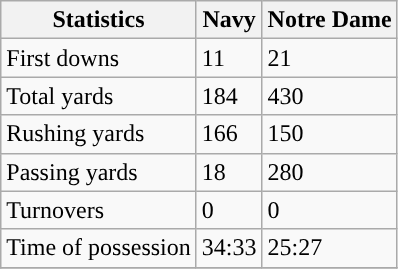<table class="wikitable">
<tr>
<th>Statistics</th>
<th>Navy</th>
<th>Notre Dame</th>
</tr>
<tr>
<td>First downs</td>
<td>11</td>
<td>21</td>
</tr>
<tr>
<td>Total yards</td>
<td>184</td>
<td>430</td>
</tr>
<tr>
<td>Rushing yards</td>
<td>166</td>
<td>150</td>
</tr>
<tr>
<td>Passing yards</td>
<td>18</td>
<td>280</td>
</tr>
<tr>
<td>Turnovers</td>
<td>0</td>
<td>0</td>
</tr>
<tr>
<td>Time of possession</td>
<td>34:33</td>
<td>25:27</td>
</tr>
<tr>
</tr>
</table>
